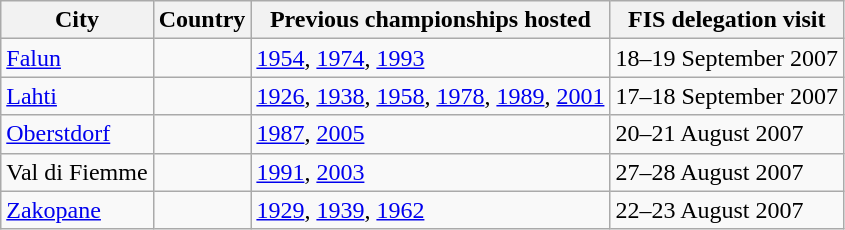<table class="wikitable">
<tr>
<th>City</th>
<th>Country</th>
<th>Previous championships hosted</th>
<th>FIS delegation visit </th>
</tr>
<tr>
<td><a href='#'>Falun</a></td>
<td></td>
<td><a href='#'>1954</a>, <a href='#'>1974</a>, <a href='#'>1993</a></td>
<td>18–19 September 2007</td>
</tr>
<tr>
<td><a href='#'>Lahti</a></td>
<td></td>
<td><a href='#'>1926</a>, <a href='#'>1938</a>, <a href='#'>1958</a>, <a href='#'>1978</a>, <a href='#'>1989</a>, <a href='#'>2001</a></td>
<td>17–18 September 2007</td>
</tr>
<tr>
<td><a href='#'>Oberstdorf</a></td>
<td></td>
<td><a href='#'>1987</a>, <a href='#'>2005</a></td>
<td>20–21 August 2007</td>
</tr>
<tr>
<td>Val di Fiemme</td>
<td></td>
<td><a href='#'>1991</a>, <a href='#'>2003</a></td>
<td>27–28 August 2007</td>
</tr>
<tr>
<td><a href='#'>Zakopane</a></td>
<td></td>
<td><a href='#'>1929</a>, <a href='#'>1939</a>, <a href='#'>1962</a></td>
<td>22–23 August 2007</td>
</tr>
</table>
